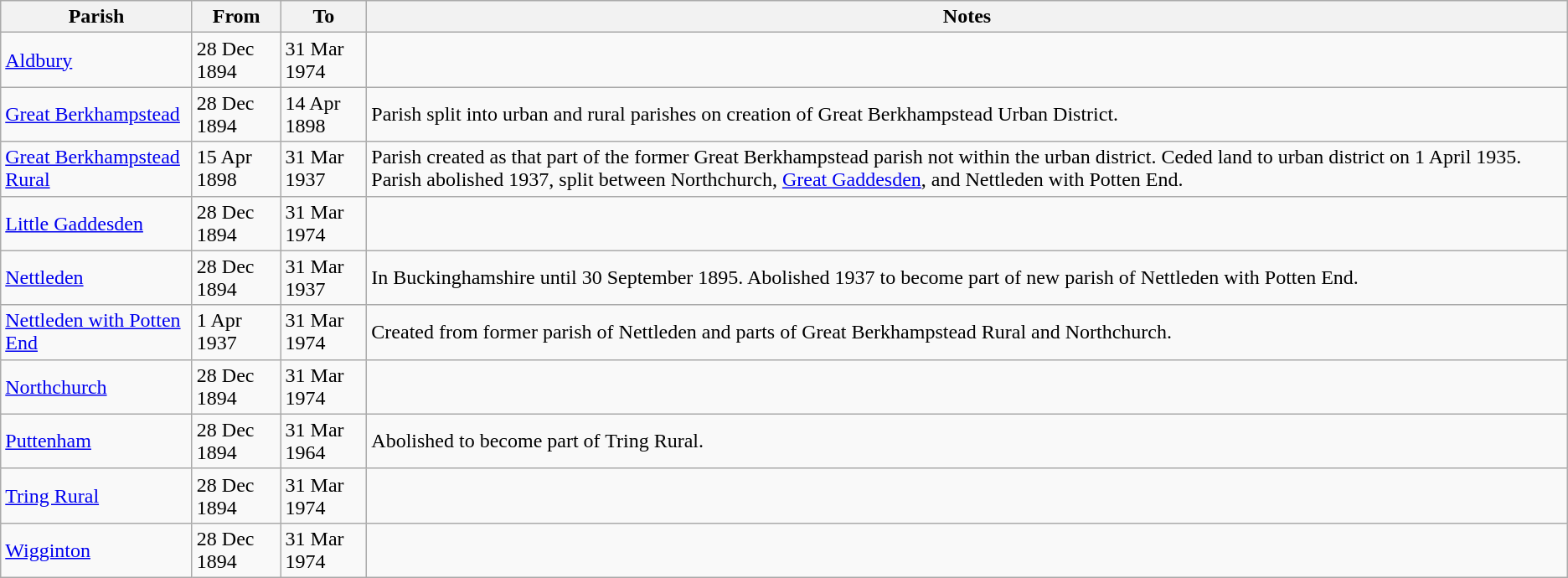<table class="wikitable sortable">
<tr>
<th>Parish</th>
<th>From</th>
<th>To</th>
<th class="unsortable">Notes</th>
</tr>
<tr>
<td><a href='#'>Aldbury</a></td>
<td>28 Dec 1894</td>
<td>31 Mar 1974</td>
<td></td>
</tr>
<tr>
<td><a href='#'>Great Berkhampstead</a></td>
<td>28 Dec 1894</td>
<td>14 Apr 1898</td>
<td>Parish split into urban and rural parishes on creation of Great Berkhampstead Urban District.</td>
</tr>
<tr>
<td><a href='#'>Great Berkhampstead Rural</a></td>
<td>15 Apr 1898</td>
<td>31 Mar 1937</td>
<td>Parish created as that part of the former Great Berkhampstead parish not within the urban district. Ceded land to urban district on 1 April 1935. Parish abolished 1937, split between Northchurch, <a href='#'>Great Gaddesden</a>, and Nettleden with Potten End.</td>
</tr>
<tr>
<td><a href='#'>Little Gaddesden</a></td>
<td>28 Dec 1894</td>
<td>31 Mar 1974</td>
<td></td>
</tr>
<tr>
<td><a href='#'>Nettleden</a></td>
<td>28 Dec 1894</td>
<td>31 Mar 1937</td>
<td>In Buckinghamshire until 30 September 1895. Abolished 1937 to become part of new parish of Nettleden with Potten End.</td>
</tr>
<tr>
<td><a href='#'>Nettleden with Potten End</a></td>
<td>1 Apr 1937</td>
<td>31 Mar 1974</td>
<td>Created from former parish of Nettleden and parts of Great Berkhampstead Rural and Northchurch.</td>
</tr>
<tr>
<td><a href='#'>Northchurch</a></td>
<td>28 Dec 1894</td>
<td>31 Mar 1974</td>
<td></td>
</tr>
<tr>
<td><a href='#'>Puttenham</a></td>
<td>28 Dec 1894</td>
<td>31 Mar 1964</td>
<td>Abolished to become part of Tring Rural.</td>
</tr>
<tr>
<td><a href='#'>Tring Rural</a></td>
<td>28 Dec 1894</td>
<td>31 Mar 1974</td>
<td></td>
</tr>
<tr>
<td><a href='#'>Wigginton</a></td>
<td>28 Dec 1894</td>
<td>31 Mar 1974</td>
<td></td>
</tr>
</table>
